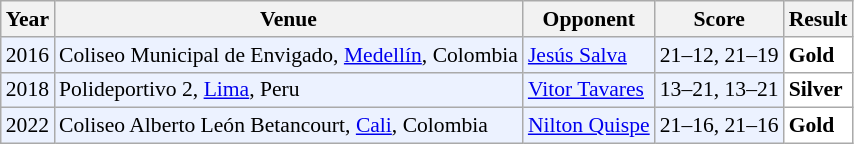<table class="sortable wikitable" style="font-size: 90%;">
<tr>
<th>Year</th>
<th>Venue</th>
<th>Opponent</th>
<th>Score</th>
<th>Result</th>
</tr>
<tr style="background:#ECF2FF">
<td align="center">2016</td>
<td align="left">Coliseo Municipal de Envigado, <a href='#'>Medellín</a>, Colombia</td>
<td align="left"> <a href='#'>Jesús Salva</a></td>
<td align="left">21–12, 21–19</td>
<td style="text-align:left; background:white"> <strong>Gold</strong></td>
</tr>
<tr style="background:#ECF2FF">
<td align="center">2018</td>
<td align="left">Polideportivo 2, <a href='#'>Lima</a>, Peru</td>
<td align="left"> <a href='#'>Vitor Tavares</a></td>
<td align="left">13–21, 13–21</td>
<td style="text-align:left; background:white"> <strong>Silver</strong></td>
</tr>
<tr style="background:#ECF2FF">
<td align="center">2022</td>
<td align="left">Coliseo Alberto León Betancourt, <a href='#'>Cali</a>, Colombia</td>
<td align="left"> <a href='#'>Nilton Quispe</a></td>
<td align="left">21–16, 21–16</td>
<td style="text-align:left; background:white"> <strong>Gold</strong></td>
</tr>
</table>
